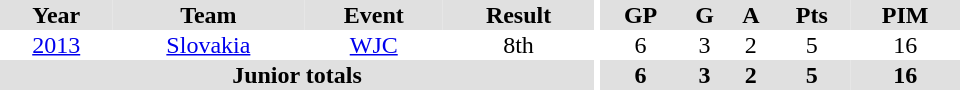<table border="0" cellpadding="1" cellspacing="0" ID="Table3" style="text-align:center; width:40em">
<tr ALIGN="center" bgcolor="#e0e0e0">
<th>Year</th>
<th>Team</th>
<th>Event</th>
<th>Result</th>
<th rowspan="99" bgcolor="#ffffff"></th>
<th>GP</th>
<th>G</th>
<th>A</th>
<th>Pts</th>
<th>PIM</th>
</tr>
<tr>
<td><a href='#'>2013</a></td>
<td><a href='#'>Slovakia</a></td>
<td><a href='#'>WJC</a></td>
<td>8th</td>
<td>6</td>
<td>3</td>
<td>2</td>
<td>5</td>
<td>16</td>
</tr>
<tr bgcolor="#e0e0e0">
<th colspan="4">Junior totals</th>
<th>6</th>
<th>3</th>
<th>2</th>
<th>5</th>
<th>16</th>
</tr>
</table>
